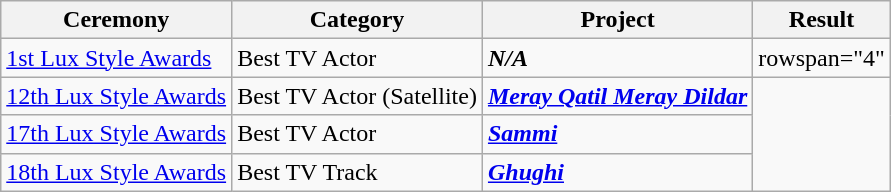<table class="wikitable style">
<tr>
<th>Ceremony</th>
<th>Category</th>
<th>Project</th>
<th>Result</th>
</tr>
<tr>
<td><a href='#'>1st Lux Style Awards</a></td>
<td>Best TV Actor</td>
<td><strong><em>N/A</em></strong></td>
<td>rowspan="4" </td>
</tr>
<tr>
<td><a href='#'>12th Lux Style Awards</a></td>
<td>Best TV Actor (Satellite)</td>
<td><strong><em><a href='#'>Meray Qatil Meray Dildar</a></em></strong></td>
</tr>
<tr>
<td><a href='#'>17th Lux Style Awards</a></td>
<td>Best TV Actor</td>
<td><strong><em><a href='#'>Sammi</a></em></strong></td>
</tr>
<tr>
<td><a href='#'>18th Lux Style Awards</a></td>
<td>Best TV Track</td>
<td><strong><em><a href='#'>Ghughi</a></em></strong></td>
</tr>
</table>
